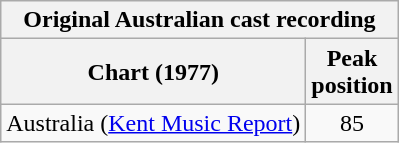<table class="wikitable">
<tr>
<th colspan=3>Original Australian cast recording</th>
</tr>
<tr>
<th>Chart (1977)</th>
<th>Peak<br>position</th>
</tr>
<tr>
<td>Australia (<a href='#'>Kent Music Report</a>)</td>
<td style="text-align:center;">85</td>
</tr>
</table>
